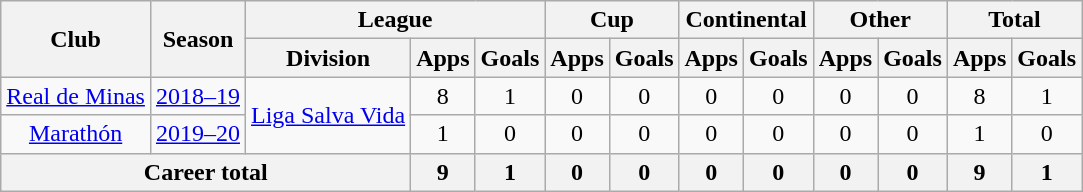<table class="wikitable" style="text-align: center">
<tr>
<th rowspan="2">Club</th>
<th rowspan="2">Season</th>
<th colspan="3">League</th>
<th colspan="2">Cup</th>
<th colspan="2">Continental</th>
<th colspan="2">Other</th>
<th colspan="2">Total</th>
</tr>
<tr>
<th>Division</th>
<th>Apps</th>
<th>Goals</th>
<th>Apps</th>
<th>Goals</th>
<th>Apps</th>
<th>Goals</th>
<th>Apps</th>
<th>Goals</th>
<th>Apps</th>
<th>Goals</th>
</tr>
<tr>
<td><a href='#'>Real de Minas</a></td>
<td><a href='#'>2018–19</a></td>
<td rowspan="2"><a href='#'>Liga Salva Vida</a></td>
<td>8</td>
<td>1</td>
<td>0</td>
<td>0</td>
<td>0</td>
<td>0</td>
<td>0</td>
<td>0</td>
<td>8</td>
<td>1</td>
</tr>
<tr>
<td><a href='#'>Marathón</a></td>
<td><a href='#'>2019–20</a></td>
<td>1</td>
<td>0</td>
<td>0</td>
<td>0</td>
<td>0</td>
<td>0</td>
<td>0</td>
<td>0</td>
<td>1</td>
<td>0</td>
</tr>
<tr>
<th colspan="3"><strong>Career total</strong></th>
<th>9</th>
<th>1</th>
<th>0</th>
<th>0</th>
<th>0</th>
<th>0</th>
<th>0</th>
<th>0</th>
<th>9</th>
<th>1</th>
</tr>
</table>
